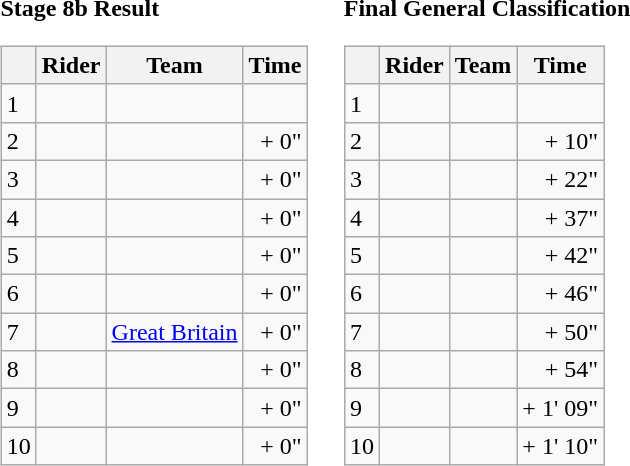<table>
<tr>
<td><strong>Stage 8b Result</strong><br><table class="wikitable">
<tr>
<th></th>
<th>Rider</th>
<th>Team</th>
<th>Time</th>
</tr>
<tr>
<td>1</td>
<td></td>
<td></td>
<td align="right"></td>
</tr>
<tr>
<td>2</td>
<td></td>
<td></td>
<td align="right">+ 0"</td>
</tr>
<tr>
<td>3</td>
<td></td>
<td></td>
<td align="right">+ 0"</td>
</tr>
<tr>
<td>4</td>
<td></td>
<td></td>
<td align="right">+ 0"</td>
</tr>
<tr>
<td>5</td>
<td></td>
<td></td>
<td align="right">+ 0"</td>
</tr>
<tr>
<td>6</td>
<td></td>
<td></td>
<td align="right">+ 0"</td>
</tr>
<tr>
<td>7</td>
<td></td>
<td><a href='#'>Great Britain</a></td>
<td align="right">+ 0"</td>
</tr>
<tr>
<td>8</td>
<td></td>
<td></td>
<td align="right">+ 0"</td>
</tr>
<tr>
<td>9</td>
<td></td>
<td></td>
<td align="right">+ 0"</td>
</tr>
<tr>
<td>10</td>
<td></td>
<td></td>
<td align="right">+ 0"</td>
</tr>
</table>
</td>
<td></td>
<td><strong>Final General Classification</strong><br><table class="wikitable">
<tr>
<th></th>
<th>Rider</th>
<th>Team</th>
<th>Time</th>
</tr>
<tr>
<td>1</td>
<td> </td>
<td></td>
<td align="right"></td>
</tr>
<tr>
<td>2</td>
<td> </td>
<td></td>
<td align="right">+ 10"</td>
</tr>
<tr>
<td>3</td>
<td></td>
<td></td>
<td align="right">+ 22"</td>
</tr>
<tr>
<td>4</td>
<td></td>
<td></td>
<td align="right">+ 37"</td>
</tr>
<tr>
<td>5</td>
<td></td>
<td></td>
<td align="right">+ 42"</td>
</tr>
<tr>
<td>6</td>
<td></td>
<td></td>
<td align="right">+ 46"</td>
</tr>
<tr>
<td>7</td>
<td></td>
<td></td>
<td align="right">+ 50"</td>
</tr>
<tr>
<td>8</td>
<td></td>
<td></td>
<td align="right">+ 54"</td>
</tr>
<tr>
<td>9</td>
<td></td>
<td></td>
<td align="right">+ 1' 09"</td>
</tr>
<tr>
<td>10</td>
<td></td>
<td></td>
<td align="right">+ 1' 10"</td>
</tr>
</table>
</td>
</tr>
</table>
